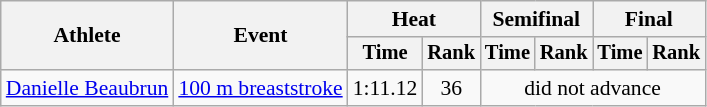<table class=wikitable style="font-size:90%">
<tr>
<th rowspan="2">Athlete</th>
<th rowspan="2">Event</th>
<th colspan="2">Heat</th>
<th colspan="2">Semifinal</th>
<th colspan="2">Final</th>
</tr>
<tr style="font-size:95%">
<th>Time</th>
<th>Rank</th>
<th>Time</th>
<th>Rank</th>
<th>Time</th>
<th>Rank</th>
</tr>
<tr align=center>
<td align=left><a href='#'>Danielle Beaubrun</a></td>
<td align=left><a href='#'>100 m breaststroke</a></td>
<td>1:11.12</td>
<td>36</td>
<td colspan=4>did not advance</td>
</tr>
</table>
